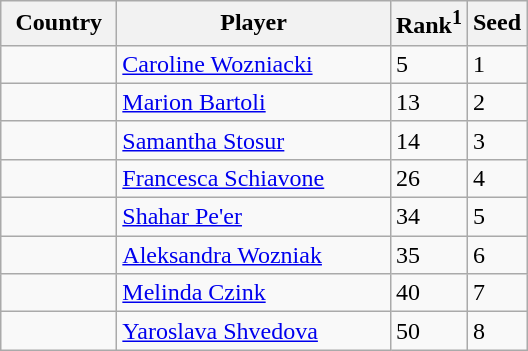<table class="sortable wikitable">
<tr>
<th width="70">Country</th>
<th width="175">Player</th>
<th>Rank<sup>1</sup></th>
<th>Seed</th>
</tr>
<tr>
<td></td>
<td><a href='#'>Caroline Wozniacki</a></td>
<td>5</td>
<td>1</td>
</tr>
<tr>
<td></td>
<td><a href='#'>Marion Bartoli</a></td>
<td>13</td>
<td>2</td>
</tr>
<tr>
<td></td>
<td><a href='#'>Samantha Stosur</a></td>
<td>14</td>
<td>3</td>
</tr>
<tr>
<td></td>
<td><a href='#'>Francesca Schiavone</a></td>
<td>26</td>
<td>4</td>
</tr>
<tr>
<td></td>
<td><a href='#'>Shahar Pe'er</a></td>
<td>34</td>
<td>5</td>
</tr>
<tr>
<td></td>
<td><a href='#'>Aleksandra Wozniak</a></td>
<td>35</td>
<td>6</td>
</tr>
<tr>
<td></td>
<td><a href='#'>Melinda Czink</a></td>
<td>40</td>
<td>7</td>
</tr>
<tr>
<td></td>
<td><a href='#'>Yaroslava Shvedova</a></td>
<td>50</td>
<td>8</td>
</tr>
</table>
